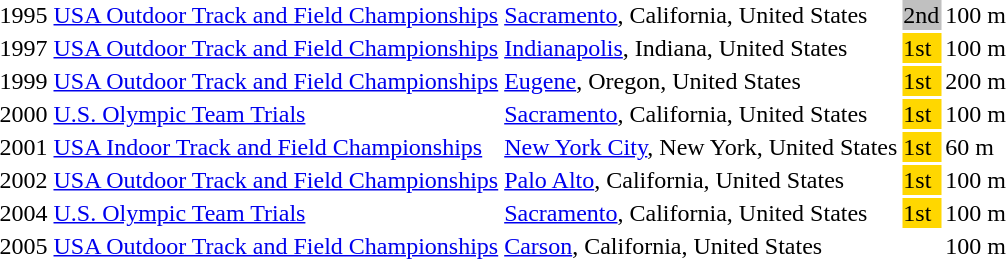<table>
<tr>
<td>1995</td>
<td><a href='#'>USA Outdoor Track and Field Championships</a></td>
<td><a href='#'>Sacramento</a>, California, United States</td>
<td bgcolor=silver>2nd</td>
<td>100 m</td>
</tr>
<tr>
<td>1997</td>
<td><a href='#'>USA Outdoor Track and Field Championships</a></td>
<td><a href='#'>Indianapolis</a>, Indiana, United States</td>
<td bgcolor=gold>1st</td>
<td>100 m</td>
</tr>
<tr>
<td>1999</td>
<td><a href='#'>USA Outdoor Track and Field Championships</a></td>
<td><a href='#'>Eugene</a>, Oregon, United States</td>
<td bgcolor="gold">1st</td>
<td>200 m</td>
</tr>
<tr>
<td>2000</td>
<td><a href='#'>U.S. Olympic Team Trials</a></td>
<td><a href='#'>Sacramento</a>, California, United States</td>
<td bgcolor=gold>1st</td>
<td>100 m</td>
</tr>
<tr>
<td>2001</td>
<td><a href='#'>USA Indoor Track and Field Championships</a></td>
<td><a href='#'>New York City</a>, New York, United States</td>
<td bgcolor=gold>1st</td>
<td>60 m</td>
</tr>
<tr>
<td>2002</td>
<td><a href='#'>USA Outdoor Track and Field Championships</a></td>
<td><a href='#'>Palo Alto</a>, California, United States</td>
<td bgcolor=gold>1st</td>
<td>100 m</td>
</tr>
<tr>
<td>2004</td>
<td><a href='#'>U.S. Olympic Team Trials</a></td>
<td><a href='#'>Sacramento</a>, California, United States</td>
<td bgcolor=gold>1st</td>
<td>100 m</td>
</tr>
<tr>
<td>2005</td>
<td><a href='#'>USA Outdoor Track and Field Championships</a></td>
<td><a href='#'>Carson</a>, California, United States</td>
<td></td>
<td>100 m</td>
</tr>
</table>
